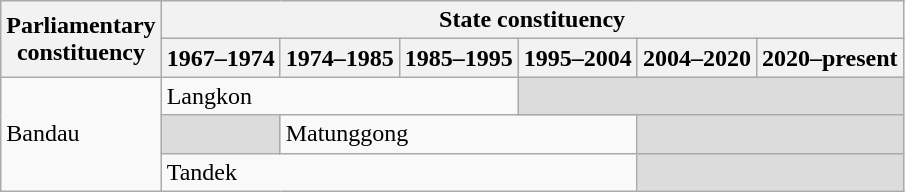<table class=wikitable>
<tr>
<th rowspan=2>Parliamentary<br>constituency</th>
<th colspan=6>State constituency</th>
</tr>
<tr>
<th>1967–1974</th>
<th>1974–1985</th>
<th>1985–1995</th>
<th>1995–2004</th>
<th>2004–2020</th>
<th>2020–present</th>
</tr>
<tr>
<td rowspan=3>Bandau</td>
<td colspan=3>Langkon</td>
<td colspan=3 bgcolor=dcdcdc></td>
</tr>
<tr>
<td bgcolor=dcdcdc></td>
<td colspan=3>Matunggong</td>
<td colspan=2 bgcolor=dcdcdc></td>
</tr>
<tr>
<td colspan=4>Tandek</td>
<td colspan=2 bgcolor=dcdcdc></td>
</tr>
</table>
